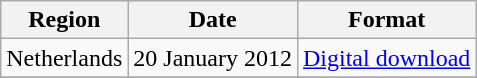<table class="wikitable">
<tr>
<th>Region</th>
<th>Date</th>
<th>Format</th>
</tr>
<tr>
<td>Netherlands</td>
<td rowspan="1">20 January 2012</td>
<td rowspan="1"><a href='#'>Digital download</a></td>
</tr>
<tr>
</tr>
</table>
